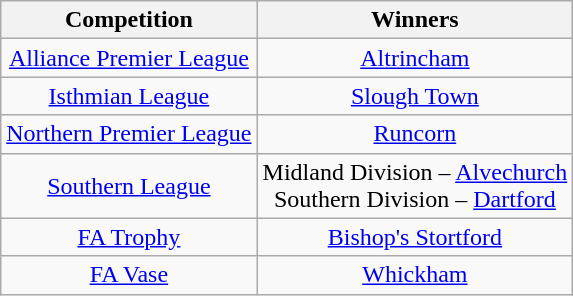<table class="wikitable" style="text-align:center;">
<tr>
<th>Competition</th>
<th>Winners</th>
</tr>
<tr>
<td><a href='#'>Alliance Premier League</a></td>
<td><a href='#'>Altrincham</a></td>
</tr>
<tr>
<td><a href='#'>Isthmian League</a></td>
<td><a href='#'>Slough Town</a></td>
</tr>
<tr>
<td><a href='#'>Northern Premier League</a></td>
<td><a href='#'>Runcorn</a></td>
</tr>
<tr>
<td><a href='#'>Southern League</a></td>
<td>Midland Division – <a href='#'>Alvechurch</a><br>Southern Division – <a href='#'>Dartford</a></td>
</tr>
<tr>
<td><a href='#'>FA Trophy</a></td>
<td><a href='#'>Bishop's Stortford</a></td>
</tr>
<tr>
<td><a href='#'>FA Vase</a></td>
<td><a href='#'>Whickham</a></td>
</tr>
</table>
